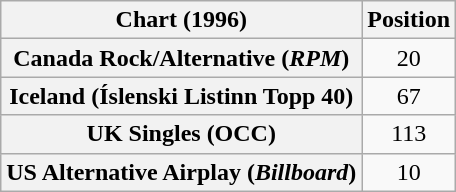<table class="wikitable sortable plainrowheaders" style="text-align:center">
<tr>
<th scope="col">Chart (1996)</th>
<th scope="col">Position</th>
</tr>
<tr>
<th scope="row">Canada Rock/Alternative (<em>RPM</em>)</th>
<td>20</td>
</tr>
<tr>
<th scope="row">Iceland (Íslenski Listinn Topp 40)</th>
<td>67</td>
</tr>
<tr>
<th scope="row">UK Singles (OCC)</th>
<td>113</td>
</tr>
<tr>
<th scope="row">US Alternative Airplay (<em>Billboard</em>)</th>
<td>10</td>
</tr>
</table>
